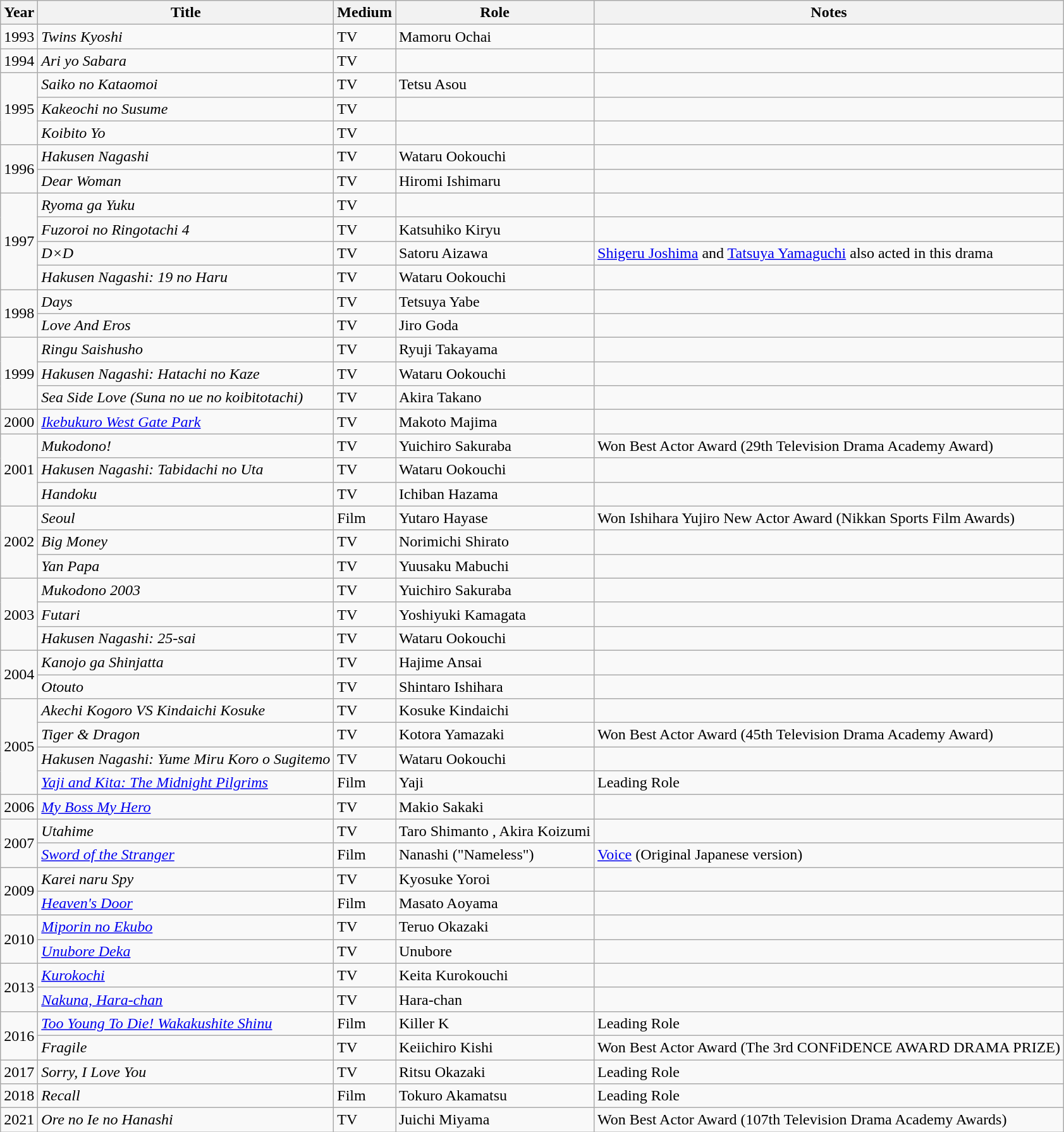<table class="wikitable">
<tr>
<th>Year</th>
<th>Title</th>
<th>Medium</th>
<th>Role</th>
<th>Notes</th>
</tr>
<tr>
<td>1993</td>
<td><em>Twins Kyoshi</em></td>
<td>TV</td>
<td>Mamoru Ochai</td>
<td></td>
</tr>
<tr>
<td>1994</td>
<td><em>Ari yo Sabara</em></td>
<td>TV</td>
<td></td>
<td></td>
</tr>
<tr>
<td rowspan=3>1995</td>
<td><em>Saiko no Kataomoi</em></td>
<td>TV</td>
<td>Tetsu Asou</td>
<td></td>
</tr>
<tr>
<td><em>Kakeochi no Susume</em></td>
<td>TV</td>
<td></td>
<td></td>
</tr>
<tr>
<td><em>Koibito Yo</em></td>
<td>TV</td>
<td></td>
<td></td>
</tr>
<tr>
<td rowspan=2>1996</td>
<td><em>Hakusen Nagashi</em></td>
<td>TV</td>
<td>Wataru Ookouchi</td>
<td></td>
</tr>
<tr>
<td><em>Dear Woman</em></td>
<td>TV</td>
<td>Hiromi Ishimaru</td>
<td></td>
</tr>
<tr>
<td rowspan=4>1997</td>
<td><em>Ryoma ga Yuku</em></td>
<td>TV</td>
<td></td>
<td></td>
</tr>
<tr>
<td><em>Fuzoroi no Ringotachi 4</em></td>
<td>TV</td>
<td>Katsuhiko Kiryu</td>
<td></td>
</tr>
<tr>
<td><em>D×D</em></td>
<td>TV</td>
<td>Satoru Aizawa</td>
<td><a href='#'>Shigeru Joshima</a> and <a href='#'>Tatsuya Yamaguchi</a> also acted in this drama</td>
</tr>
<tr>
<td><em>Hakusen Nagashi: 19 no Haru</em></td>
<td>TV</td>
<td>Wataru Ookouchi</td>
<td></td>
</tr>
<tr>
<td rowspan=2>1998</td>
<td><em>Days</em></td>
<td>TV</td>
<td>Tetsuya Yabe</td>
<td></td>
</tr>
<tr>
<td><em>Love And Eros</em></td>
<td>TV</td>
<td>Jiro Goda</td>
<td></td>
</tr>
<tr>
<td rowspan=3>1999</td>
<td><em>Ringu Saishusho</em></td>
<td>TV</td>
<td>Ryuji Takayama</td>
<td></td>
</tr>
<tr>
<td><em>Hakusen Nagashi: Hatachi no Kaze</em></td>
<td>TV</td>
<td>Wataru Ookouchi</td>
<td></td>
</tr>
<tr>
<td><em>Sea Side Love (Suna no ue no koibitotachi)</em></td>
<td>TV</td>
<td>Akira Takano</td>
<td></td>
</tr>
<tr>
<td>2000</td>
<td><em><a href='#'>Ikebukuro West Gate Park</a></em></td>
<td>TV</td>
<td>Makoto Majima</td>
<td></td>
</tr>
<tr>
<td rowspan=3>2001</td>
<td><em>Mukodono!</em></td>
<td>TV</td>
<td>Yuichiro Sakuraba</td>
<td>Won Best Actor Award (29th Television Drama Academy Award)</td>
</tr>
<tr>
<td><em>Hakusen Nagashi: Tabidachi no Uta</em></td>
<td>TV</td>
<td>Wataru Ookouchi</td>
<td></td>
</tr>
<tr>
<td><em>Handoku</em></td>
<td>TV</td>
<td>Ichiban Hazama</td>
<td></td>
</tr>
<tr>
<td rowspan=3>2002</td>
<td><em>Seoul</em></td>
<td>Film</td>
<td>Yutaro Hayase</td>
<td>Won Ishihara Yujiro New Actor Award (Nikkan Sports Film Awards)</td>
</tr>
<tr>
<td><em>Big Money</em></td>
<td>TV</td>
<td>Norimichi Shirato</td>
<td></td>
</tr>
<tr>
<td><em>Yan Papa</em></td>
<td>TV</td>
<td>Yuusaku Mabuchi</td>
<td></td>
</tr>
<tr>
<td rowspan=3>2003</td>
<td><em>Mukodono 2003</em></td>
<td>TV</td>
<td>Yuichiro Sakuraba</td>
<td></td>
</tr>
<tr>
<td><em>Futari</em></td>
<td>TV</td>
<td>Yoshiyuki Kamagata</td>
<td></td>
</tr>
<tr>
<td><em>Hakusen Nagashi: 25-sai</em></td>
<td>TV</td>
<td>Wataru Ookouchi</td>
<td></td>
</tr>
<tr>
<td rowspan=2>2004</td>
<td><em>Kanojo ga Shinjatta</em></td>
<td>TV</td>
<td>Hajime Ansai</td>
<td></td>
</tr>
<tr>
<td><em>Otouto</em></td>
<td>TV</td>
<td>Shintaro Ishihara</td>
<td></td>
</tr>
<tr>
<td rowspan=4>2005</td>
<td><em>Akechi Kogoro VS Kindaichi Kosuke</em></td>
<td>TV</td>
<td>Kosuke Kindaichi</td>
<td></td>
</tr>
<tr>
<td><em>Tiger & Dragon</em></td>
<td>TV</td>
<td>Kotora Yamazaki</td>
<td>Won Best Actor Award (45th Television Drama Academy Award)</td>
</tr>
<tr>
<td><em>Hakusen Nagashi: Yume Miru Koro o Sugitemo</em></td>
<td>TV</td>
<td>Wataru Ookouchi</td>
<td></td>
</tr>
<tr>
<td><em><a href='#'>Yaji and Kita: The Midnight Pilgrims</a></em></td>
<td>Film</td>
<td>Yaji</td>
<td>Leading Role</td>
</tr>
<tr>
<td>2006</td>
<td><em><a href='#'>My Boss My Hero</a></em></td>
<td>TV</td>
<td>Makio Sakaki</td>
<td></td>
</tr>
<tr>
<td rowspan=2>2007</td>
<td><em>Utahime</em></td>
<td>TV</td>
<td>Taro Shimanto , Akira Koizumi</td>
<td></td>
</tr>
<tr>
<td><em><a href='#'>Sword of the Stranger</a></em></td>
<td>Film</td>
<td>Nanashi ("Nameless")</td>
<td><a href='#'>Voice</a> (Original Japanese version)</td>
</tr>
<tr>
<td rowspan=2>2009</td>
<td><em>Karei naru Spy</em></td>
<td>TV</td>
<td>Kyosuke Yoroi</td>
<td></td>
</tr>
<tr>
<td><em><a href='#'>Heaven's Door</a></em></td>
<td>Film</td>
<td>Masato Aoyama</td>
<td></td>
</tr>
<tr>
<td rowspan=2>2010</td>
<td><em><a href='#'>Miporin no Ekubo</a></em></td>
<td>TV</td>
<td>Teruo Okazaki</td>
<td></td>
</tr>
<tr>
<td><em><a href='#'>Unubore Deka</a></em></td>
<td>TV</td>
<td>Unubore</td>
<td></td>
</tr>
<tr>
<td rowspan=2>2013</td>
<td><em><a href='#'>Kurokochi</a></em></td>
<td>TV</td>
<td>Keita Kurokouchi</td>
<td></td>
</tr>
<tr>
<td><em><a href='#'>Nakuna, Hara-chan</a></em></td>
<td>TV</td>
<td>Hara-chan</td>
<td></td>
</tr>
<tr>
<td rowspan=2>2016</td>
<td><em><a href='#'>Too Young To Die! Wakakushite Shinu</a></em></td>
<td>Film</td>
<td>Killer K</td>
<td>Leading Role</td>
</tr>
<tr>
<td><em>Fragile</em></td>
<td>TV</td>
<td>Keiichiro Kishi</td>
<td>Won Best Actor Award (The 3rd CONFiDENCE AWARD DRAMA PRIZE)</td>
</tr>
<tr>
<td rowspan=1>2017</td>
<td><em>Sorry, I Love You</em></td>
<td>TV</td>
<td>Ritsu Okazaki</td>
<td>Leading Role</td>
</tr>
<tr>
<td rowspan=1>2018</td>
<td><em>Recall</em></td>
<td>Film</td>
<td>Tokuro Akamatsu</td>
<td>Leading Role</td>
</tr>
<tr>
<td rowspan=1>2021</td>
<td><em>Ore no Ie no Hanashi</em></td>
<td>TV</td>
<td>Juichi Miyama</td>
<td>Won Best Actor Award (107th Television Drama Academy Awards)</td>
</tr>
</table>
